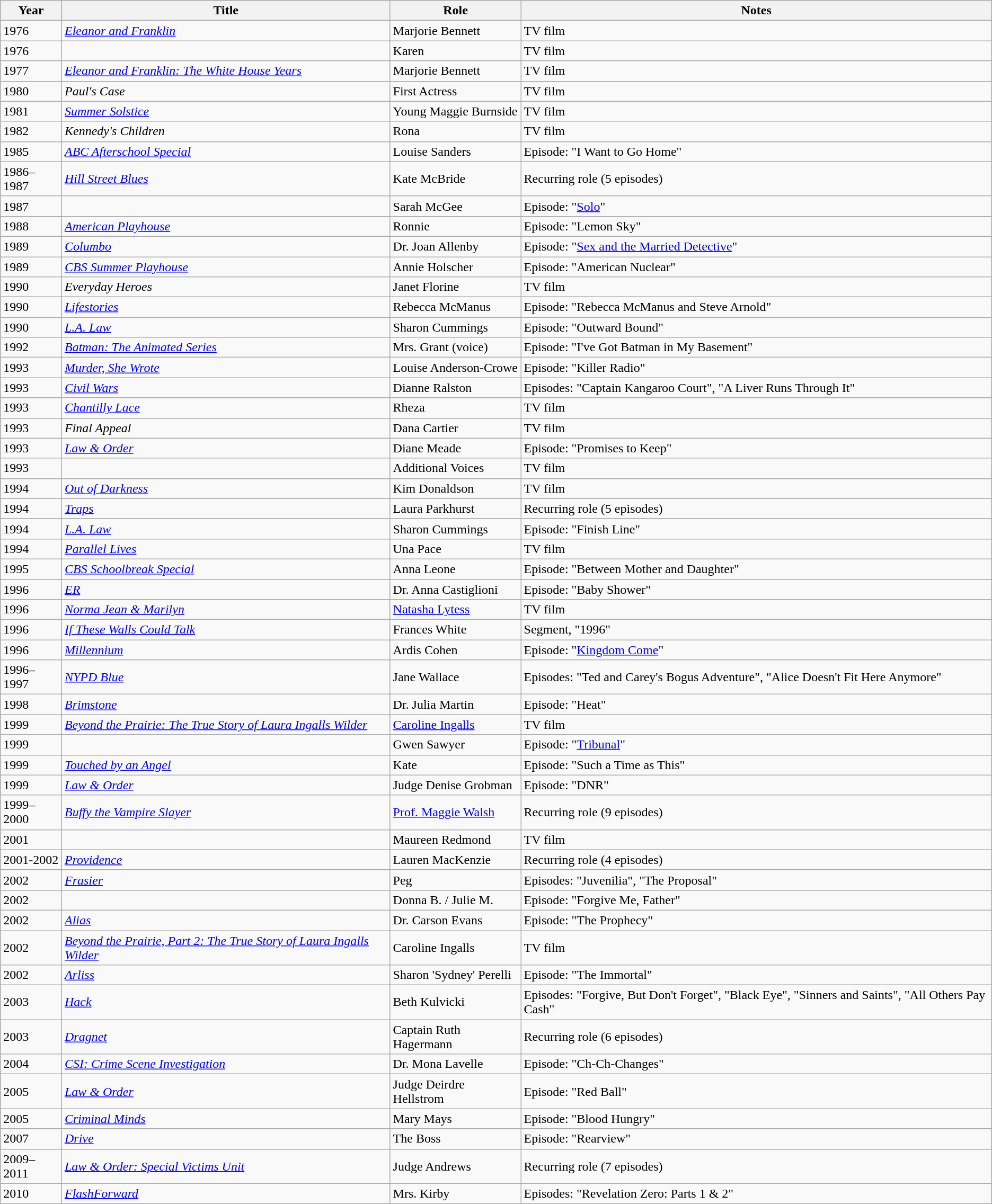<table class="wikitable sortable">
<tr>
<th>Year</th>
<th>Title</th>
<th>Role</th>
<th class="unsortable">Notes</th>
</tr>
<tr>
<td>1976</td>
<td><em><a href='#'>Eleanor and Franklin</a></em></td>
<td>Marjorie Bennett</td>
<td>TV film</td>
</tr>
<tr>
<td>1976</td>
<td><em></em></td>
<td>Karen</td>
<td>TV film</td>
</tr>
<tr>
<td>1977</td>
<td><em><a href='#'>Eleanor and Franklin: The White House Years</a></em></td>
<td>Marjorie Bennett</td>
<td>TV film</td>
</tr>
<tr>
<td>1980</td>
<td><em>Paul's Case</em></td>
<td>First Actress</td>
<td>TV film</td>
</tr>
<tr>
<td>1981</td>
<td><em><a href='#'>Summer Solstice</a></em></td>
<td>Young Maggie Burnside</td>
<td>TV film</td>
</tr>
<tr>
<td>1982</td>
<td><em>Kennedy's Children</em></td>
<td>Rona</td>
<td>TV film</td>
</tr>
<tr>
<td>1985</td>
<td><em><a href='#'>ABC Afterschool Special</a></em></td>
<td>Louise Sanders</td>
<td>Episode: "I Want to Go Home"</td>
</tr>
<tr>
<td>1986–1987</td>
<td><em><a href='#'>Hill Street Blues</a></em></td>
<td>Kate McBride</td>
<td>Recurring role (5 episodes)</td>
</tr>
<tr>
<td>1987</td>
<td><em></em></td>
<td>Sarah McGee</td>
<td>Episode: "<a href='#'>Solo</a>"</td>
</tr>
<tr>
<td>1988</td>
<td><em><a href='#'>American Playhouse</a></em></td>
<td>Ronnie</td>
<td>Episode: "Lemon Sky"</td>
</tr>
<tr>
<td>1989</td>
<td><em><a href='#'>Columbo</a></em></td>
<td>Dr. Joan Allenby</td>
<td>Episode: "<a href='#'>Sex and the Married Detective</a>"</td>
</tr>
<tr>
<td>1989</td>
<td><em><a href='#'>CBS Summer Playhouse</a></em></td>
<td>Annie Holscher</td>
<td>Episode: "American Nuclear"</td>
</tr>
<tr>
<td>1990</td>
<td><em>Everyday Heroes</em></td>
<td>Janet Florine</td>
<td>TV film</td>
</tr>
<tr>
<td>1990</td>
<td><em><a href='#'>Lifestories</a></em></td>
<td>Rebecca McManus</td>
<td>Episode: "Rebecca McManus and Steve Arnold"</td>
</tr>
<tr>
<td>1990</td>
<td><em><a href='#'>L.A. Law</a></em></td>
<td>Sharon Cummings</td>
<td>Episode: "Outward Bound"</td>
</tr>
<tr>
<td>1992</td>
<td><em><a href='#'>Batman: The Animated Series</a></em></td>
<td>Mrs. Grant (voice)</td>
<td>Episode: "I've Got Batman in My Basement"</td>
</tr>
<tr>
<td>1993</td>
<td><em><a href='#'>Murder, She Wrote</a></em></td>
<td>Louise Anderson-Crowe</td>
<td>Episode: "Killer Radio"</td>
</tr>
<tr>
<td>1993</td>
<td><em><a href='#'>Civil Wars</a></em></td>
<td>Dianne Ralston</td>
<td>Episodes: "Captain Kangaroo Court", "A Liver Runs Through It"</td>
</tr>
<tr>
<td>1993</td>
<td><em><a href='#'>Chantilly Lace</a></em></td>
<td>Rheza</td>
<td>TV film</td>
</tr>
<tr>
<td>1993</td>
<td><em>Final Appeal</em></td>
<td>Dana Cartier</td>
<td>TV film</td>
</tr>
<tr>
<td>1993</td>
<td><em><a href='#'>Law & Order</a></em></td>
<td>Diane Meade</td>
<td>Episode: "Promises to Keep"</td>
</tr>
<tr>
<td>1993</td>
<td><em></em></td>
<td>Additional Voices</td>
<td>TV film</td>
</tr>
<tr>
<td>1994</td>
<td><em><a href='#'>Out of Darkness</a></em></td>
<td>Kim Donaldson</td>
<td>TV film</td>
</tr>
<tr>
<td>1994</td>
<td><em><a href='#'>Traps</a></em></td>
<td>Laura Parkhurst</td>
<td>Recurring role (5 episodes)</td>
</tr>
<tr>
<td>1994</td>
<td><em><a href='#'>L.A. Law</a></em></td>
<td>Sharon Cummings</td>
<td>Episode: "Finish Line"</td>
</tr>
<tr>
<td>1994</td>
<td><em><a href='#'>Parallel Lives</a></em></td>
<td>Una Pace</td>
<td>TV film</td>
</tr>
<tr>
<td>1995</td>
<td><em><a href='#'>CBS Schoolbreak Special</a></em></td>
<td>Anna Leone</td>
<td>Episode: "Between Mother and Daughter"</td>
</tr>
<tr>
<td>1996</td>
<td><em><a href='#'>ER</a></em></td>
<td>Dr. Anna Castiglioni</td>
<td>Episode: "Baby Shower"</td>
</tr>
<tr>
<td>1996</td>
<td><em><a href='#'>Norma Jean & Marilyn</a></em></td>
<td><a href='#'>Natasha Lytess</a></td>
<td>TV film</td>
</tr>
<tr>
<td>1996</td>
<td><em><a href='#'>If These Walls Could Talk</a></em></td>
<td>Frances White</td>
<td>Segment, "1996"</td>
</tr>
<tr>
<td>1996</td>
<td><em><a href='#'>Millennium</a></em></td>
<td>Ardis Cohen</td>
<td>Episode: "<a href='#'>Kingdom Come</a>"</td>
</tr>
<tr>
<td>1996–1997</td>
<td><em><a href='#'>NYPD Blue</a></em></td>
<td>Jane Wallace</td>
<td>Episodes: "Ted and Carey's Bogus Adventure", "Alice Doesn't Fit Here Anymore"</td>
</tr>
<tr>
<td>1998</td>
<td><em><a href='#'>Brimstone</a></em></td>
<td>Dr. Julia Martin</td>
<td>Episode: "Heat"</td>
</tr>
<tr>
<td>1999</td>
<td><em><a href='#'>Beyond the Prairie: The True Story of Laura Ingalls Wilder</a></em></td>
<td><a href='#'>Caroline Ingalls</a></td>
<td>TV film</td>
</tr>
<tr>
<td>1999</td>
<td><em></em></td>
<td>Gwen Sawyer</td>
<td>Episode: "<a href='#'>Tribunal</a>"</td>
</tr>
<tr>
<td>1999</td>
<td><em><a href='#'>Touched by an Angel</a></em></td>
<td>Kate</td>
<td>Episode: "Such a Time as This"</td>
</tr>
<tr>
<td>1999</td>
<td><em><a href='#'>Law & Order</a></em></td>
<td>Judge Denise Grobman</td>
<td>Episode: "DNR"</td>
</tr>
<tr>
<td>1999–2000</td>
<td><em><a href='#'>Buffy the Vampire Slayer</a></em></td>
<td><a href='#'>Prof. Maggie Walsh</a></td>
<td>Recurring role (9 episodes)</td>
</tr>
<tr>
<td>2001</td>
<td><em></em></td>
<td>Maureen Redmond</td>
<td>TV film</td>
</tr>
<tr>
<td>2001-2002</td>
<td><em><a href='#'>Providence</a></em></td>
<td>Lauren MacKenzie</td>
<td>Recurring role (4 episodes)</td>
</tr>
<tr>
<td>2002</td>
<td><em><a href='#'>Frasier</a></em></td>
<td>Peg</td>
<td>Episodes: "Juvenilia", "The Proposal"</td>
</tr>
<tr>
<td>2002</td>
<td><em></em></td>
<td>Donna B. / Julie M.</td>
<td>Episode: "Forgive Me, Father"</td>
</tr>
<tr>
<td>2002</td>
<td><em><a href='#'>Alias</a></em></td>
<td>Dr. Carson Evans</td>
<td>Episode: "The Prophecy"</td>
</tr>
<tr>
<td>2002</td>
<td><em><a href='#'>Beyond the Prairie, Part 2: The True Story of Laura Ingalls Wilder</a></em></td>
<td>Caroline Ingalls</td>
<td>TV film</td>
</tr>
<tr>
<td>2002</td>
<td><em><a href='#'>Arliss</a></em></td>
<td>Sharon 'Sydney' Perelli</td>
<td>Episode: "The Immortal"</td>
</tr>
<tr>
<td>2003</td>
<td><em><a href='#'>Hack</a></em></td>
<td>Beth Kulvicki</td>
<td>Episodes: "Forgive, But Don't Forget", "Black Eye", "Sinners and Saints", "All Others Pay Cash"</td>
</tr>
<tr>
<td>2003</td>
<td><em><a href='#'>Dragnet</a></em></td>
<td>Captain Ruth Hagermann</td>
<td>Recurring role (6 episodes)</td>
</tr>
<tr>
<td>2004</td>
<td><em><a href='#'>CSI: Crime Scene Investigation</a></em></td>
<td>Dr. Mona Lavelle</td>
<td>Episode: "Ch-Ch-Changes"</td>
</tr>
<tr>
<td>2005</td>
<td><em><a href='#'>Law & Order</a></em></td>
<td>Judge Deirdre Hellstrom</td>
<td>Episode: "Red Ball"</td>
</tr>
<tr>
<td>2005</td>
<td><em><a href='#'>Criminal Minds</a></em></td>
<td>Mary Mays</td>
<td>Episode: "Blood Hungry"</td>
</tr>
<tr>
<td>2007</td>
<td><em><a href='#'>Drive</a></em></td>
<td>The Boss</td>
<td>Episode: "Rearview"</td>
</tr>
<tr>
<td>2009–2011</td>
<td><em><a href='#'>Law & Order: Special Victims Unit</a></em></td>
<td>Judge Andrews</td>
<td>Recurring role (7 episodes)</td>
</tr>
<tr>
<td>2010</td>
<td><em><a href='#'>FlashForward</a></em></td>
<td>Mrs. Kirby</td>
<td>Episodes: "Revelation Zero: Parts 1 & 2"</td>
</tr>
</table>
